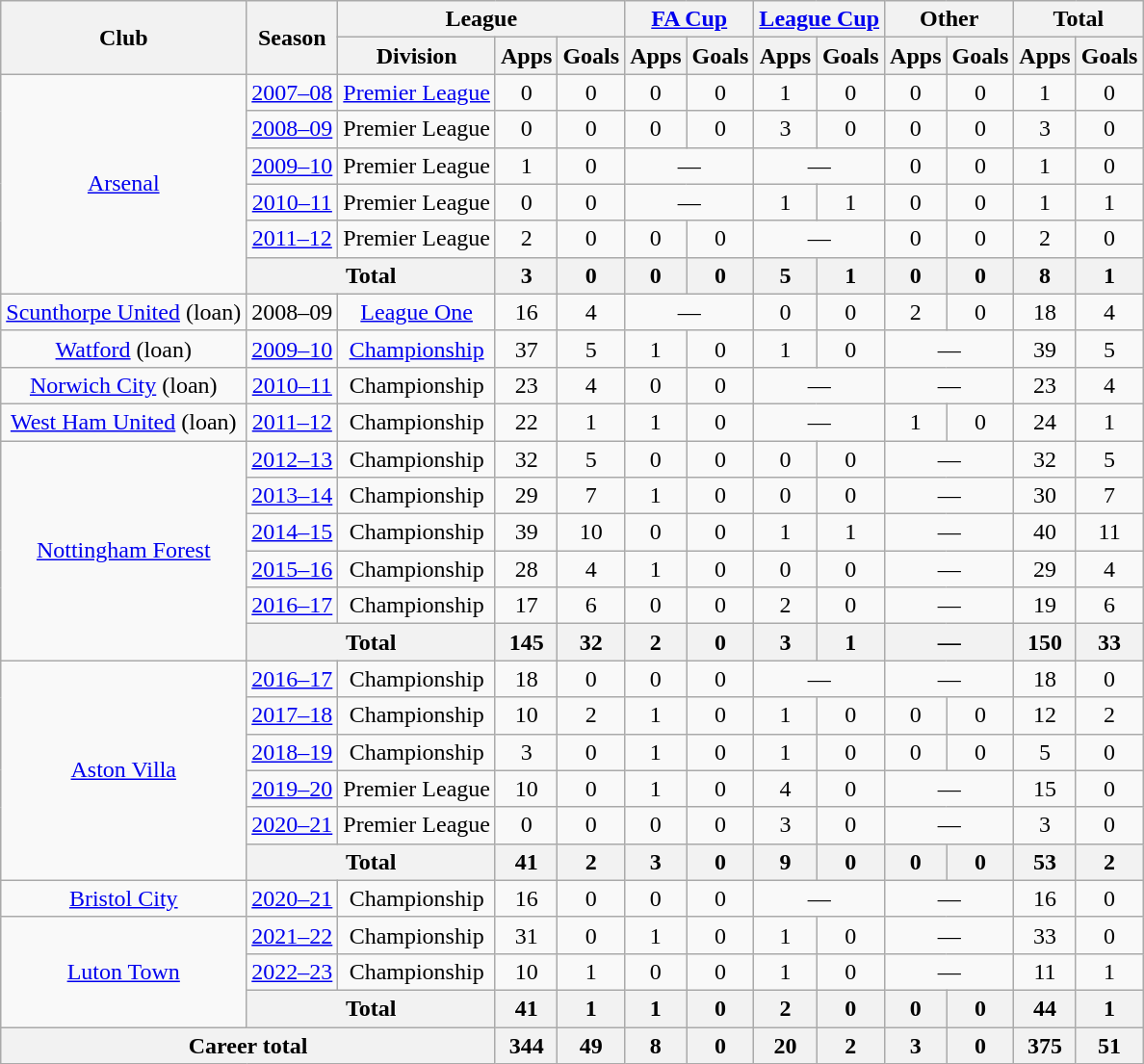<table class="wikitable" style="text-align:center">
<tr>
<th rowspan="2">Club</th>
<th rowspan="2">Season</th>
<th colspan="3">League</th>
<th colspan="2"><a href='#'>FA Cup</a></th>
<th colspan="2"><a href='#'>League Cup</a></th>
<th colspan="2">Other</th>
<th colspan="2">Total</th>
</tr>
<tr>
<th>Division</th>
<th>Apps</th>
<th>Goals</th>
<th>Apps</th>
<th>Goals</th>
<th>Apps</th>
<th>Goals</th>
<th>Apps</th>
<th>Goals</th>
<th>Apps</th>
<th>Goals</th>
</tr>
<tr>
<td rowspan="6"><a href='#'>Arsenal</a></td>
<td><a href='#'>2007–08</a></td>
<td><a href='#'>Premier League</a></td>
<td>0</td>
<td>0</td>
<td>0</td>
<td>0</td>
<td>1</td>
<td>0</td>
<td>0</td>
<td>0</td>
<td>1</td>
<td>0</td>
</tr>
<tr>
<td><a href='#'>2008–09</a></td>
<td>Premier League</td>
<td>0</td>
<td>0</td>
<td>0</td>
<td>0</td>
<td>3</td>
<td>0</td>
<td>0</td>
<td>0</td>
<td>3</td>
<td>0</td>
</tr>
<tr>
<td><a href='#'>2009–10</a></td>
<td>Premier League</td>
<td>1</td>
<td>0</td>
<td colspan="2">—</td>
<td colspan="2">—</td>
<td>0</td>
<td>0</td>
<td>1</td>
<td>0</td>
</tr>
<tr>
<td><a href='#'>2010–11</a></td>
<td>Premier League</td>
<td>0</td>
<td>0</td>
<td colspan="2">—</td>
<td>1</td>
<td>1</td>
<td>0</td>
<td>0</td>
<td>1</td>
<td>1</td>
</tr>
<tr>
<td><a href='#'>2011–12</a></td>
<td>Premier League</td>
<td>2</td>
<td>0</td>
<td>0</td>
<td>0</td>
<td colspan="2">—</td>
<td>0</td>
<td>0</td>
<td>2</td>
<td>0</td>
</tr>
<tr>
<th colspan="2">Total</th>
<th>3</th>
<th>0</th>
<th>0</th>
<th>0</th>
<th>5</th>
<th>1</th>
<th>0</th>
<th>0</th>
<th>8</th>
<th>1</th>
</tr>
<tr>
<td><a href='#'>Scunthorpe United</a> (loan)</td>
<td 2008–09 Scunthorpe United F.C. season>2008–09</td>
<td><a href='#'>League One</a></td>
<td>16</td>
<td>4</td>
<td colspan="2">—</td>
<td>0</td>
<td>0</td>
<td>2</td>
<td>0</td>
<td>18</td>
<td>4</td>
</tr>
<tr>
<td><a href='#'>Watford</a> (loan)</td>
<td><a href='#'>2009–10</a></td>
<td><a href='#'>Championship</a></td>
<td>37</td>
<td>5</td>
<td>1</td>
<td>0</td>
<td>1</td>
<td>0</td>
<td colspan="2">—</td>
<td>39</td>
<td>5</td>
</tr>
<tr>
<td><a href='#'>Norwich City</a> (loan)</td>
<td><a href='#'>2010–11</a></td>
<td>Championship</td>
<td>23</td>
<td>4</td>
<td>0</td>
<td>0</td>
<td colspan="2">—</td>
<td colspan="2">—</td>
<td>23</td>
<td>4</td>
</tr>
<tr>
<td><a href='#'>West Ham United</a> (loan)</td>
<td><a href='#'>2011–12</a></td>
<td>Championship</td>
<td>22</td>
<td>1</td>
<td>1</td>
<td>0</td>
<td colspan="2">—</td>
<td>1</td>
<td>0</td>
<td>24</td>
<td>1</td>
</tr>
<tr>
<td rowspan="6"><a href='#'>Nottingham Forest</a></td>
<td><a href='#'>2012–13</a></td>
<td>Championship</td>
<td>32</td>
<td>5</td>
<td>0</td>
<td>0</td>
<td>0</td>
<td>0</td>
<td colspan="2">—</td>
<td>32</td>
<td>5</td>
</tr>
<tr>
<td><a href='#'>2013–14</a></td>
<td>Championship</td>
<td>29</td>
<td>7</td>
<td>1</td>
<td>0</td>
<td>0</td>
<td>0</td>
<td colspan="2">—</td>
<td>30</td>
<td>7</td>
</tr>
<tr>
<td><a href='#'>2014–15</a></td>
<td>Championship</td>
<td>39</td>
<td>10</td>
<td>0</td>
<td>0</td>
<td>1</td>
<td>1</td>
<td colspan="2">—</td>
<td>40</td>
<td>11</td>
</tr>
<tr>
<td><a href='#'>2015–16</a></td>
<td>Championship</td>
<td>28</td>
<td>4</td>
<td>1</td>
<td>0</td>
<td>0</td>
<td>0</td>
<td colspan="2">—</td>
<td>29</td>
<td>4</td>
</tr>
<tr>
<td><a href='#'>2016–17</a></td>
<td>Championship</td>
<td>17</td>
<td>6</td>
<td>0</td>
<td>0</td>
<td>2</td>
<td>0</td>
<td colspan="2">—</td>
<td>19</td>
<td>6</td>
</tr>
<tr>
<th colspan="2">Total</th>
<th>145</th>
<th>32</th>
<th>2</th>
<th>0</th>
<th>3</th>
<th>1</th>
<th colspan="2">—</th>
<th>150</th>
<th>33</th>
</tr>
<tr>
<td rowspan="6"><a href='#'>Aston Villa</a></td>
<td><a href='#'>2016–17</a></td>
<td>Championship</td>
<td>18</td>
<td>0</td>
<td>0</td>
<td>0</td>
<td colspan="2">—</td>
<td colspan="2">—</td>
<td>18</td>
<td>0</td>
</tr>
<tr>
<td><a href='#'>2017–18</a></td>
<td>Championship</td>
<td>10</td>
<td>2</td>
<td>1</td>
<td>0</td>
<td>1</td>
<td>0</td>
<td>0</td>
<td>0</td>
<td>12</td>
<td>2</td>
</tr>
<tr>
<td><a href='#'>2018–19</a></td>
<td>Championship</td>
<td>3</td>
<td>0</td>
<td>1</td>
<td>0</td>
<td>1</td>
<td>0</td>
<td>0</td>
<td>0</td>
<td>5</td>
<td>0</td>
</tr>
<tr>
<td><a href='#'>2019–20</a></td>
<td>Premier League</td>
<td>10</td>
<td>0</td>
<td>1</td>
<td>0</td>
<td>4</td>
<td>0</td>
<td colspan="2">—</td>
<td>15</td>
<td>0</td>
</tr>
<tr>
<td><a href='#'>2020–21</a></td>
<td>Premier League</td>
<td>0</td>
<td>0</td>
<td>0</td>
<td>0</td>
<td>3</td>
<td>0</td>
<td colspan="2">—</td>
<td>3</td>
<td>0</td>
</tr>
<tr>
<th colspan="2">Total</th>
<th>41</th>
<th>2</th>
<th>3</th>
<th>0</th>
<th>9</th>
<th>0</th>
<th>0</th>
<th>0</th>
<th>53</th>
<th>2</th>
</tr>
<tr>
<td><a href='#'>Bristol City</a></td>
<td><a href='#'>2020–21</a></td>
<td>Championship</td>
<td>16</td>
<td>0</td>
<td>0</td>
<td>0</td>
<td colspan="2">—</td>
<td colspan="2">—</td>
<td>16</td>
<td>0</td>
</tr>
<tr>
<td rowspan="3"><a href='#'>Luton Town</a></td>
<td><a href='#'>2021–22</a></td>
<td>Championship</td>
<td>31</td>
<td>0</td>
<td>1</td>
<td>0</td>
<td>1</td>
<td>0</td>
<td colspan="2">—</td>
<td>33</td>
<td>0</td>
</tr>
<tr>
<td><a href='#'>2022–23</a></td>
<td>Championship</td>
<td>10</td>
<td>1</td>
<td>0</td>
<td>0</td>
<td>1</td>
<td>0</td>
<td colspan="2">—</td>
<td>11</td>
<td>1</td>
</tr>
<tr>
<th colspan="2">Total</th>
<th>41</th>
<th>1</th>
<th>1</th>
<th>0</th>
<th>2</th>
<th>0</th>
<th>0</th>
<th>0</th>
<th>44</th>
<th>1</th>
</tr>
<tr>
<th colspan="3">Career total</th>
<th>344</th>
<th>49</th>
<th>8</th>
<th>0</th>
<th>20</th>
<th>2</th>
<th>3</th>
<th>0</th>
<th>375</th>
<th>51</th>
</tr>
</table>
